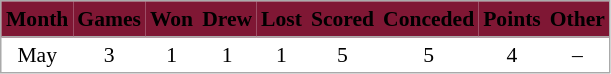<table cellspacing="0" cellpadding="3" style="border:1px solid #AAAAAA;font-size:90%">
<tr bgcolor="#7F1734">
<th style="border-bottom:1px solid #AAAAAA" align="center"><span>Month</span></th>
<th style="border-bottom:1px solid #AAAAAA" align="center"><span>Games</span></th>
<th style="border-bottom:1px solid #AAAAAA" align="center"><span>Won</span></th>
<th style="border-bottom:1px solid #AAAAAA" align="center"><span>Drew</span></th>
<th style="border-bottom:1px solid #AAAAAA" align="center"><span>Lost</span></th>
<th style="border-bottom:1px solid #AAAAAA" align="center"><span>Scored</span></th>
<th style="border-bottom:1px solid #AAAAAA" align="center"><span>Conceded</span></th>
<th style="border-bottom:1px solid #AAAAAA" align="center"><span>Points</span></th>
<th style="border-bottom:1px solid #AAAAAA" align="center"><span>Other</span></th>
</tr>
<tr>
<td align="center">May</td>
<td align="center">3</td>
<td align="center">1</td>
<td align="center">1</td>
<td align="center">1</td>
<td align="center">5</td>
<td align="center">5</td>
<td align="center">4</td>
<td align="center">–</td>
</tr>
</table>
